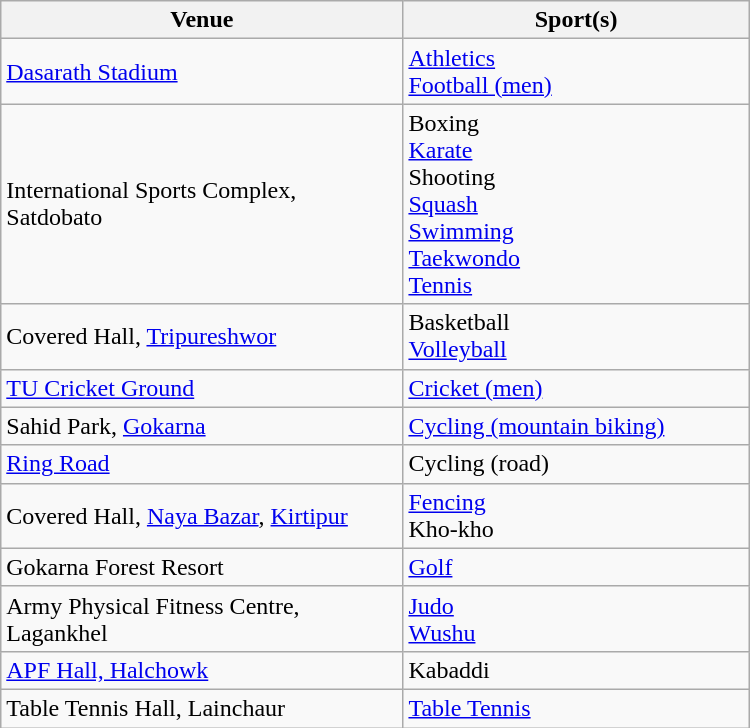<table class="wikitable sortable" style="width:500px;">
<tr>
<th width="36%">Venue</th>
<th width="31%">Sport(s)</th>
</tr>
<tr>
<td><a href='#'>Dasarath Stadium</a></td>
<td><a href='#'>Athletics</a><br><a href='#'>Football (men)</a></td>
</tr>
<tr>
<td>International Sports Complex, Satdobato</td>
<td>Boxing<br><a href='#'>Karate</a><br>Shooting<br><a href='#'>Squash</a><br><a href='#'>Swimming</a><br><a href='#'>Taekwondo</a><br><a href='#'>Tennis</a></td>
</tr>
<tr>
<td>Covered Hall, <a href='#'>Tripureshwor</a></td>
<td>Basketball<br><a href='#'>Volleyball</a></td>
</tr>
<tr>
<td><a href='#'>TU Cricket Ground</a></td>
<td><a href='#'>Cricket (men)</a></td>
</tr>
<tr>
<td>Sahid Park, <a href='#'>Gokarna</a></td>
<td><a href='#'>Cycling (mountain biking)</a></td>
</tr>
<tr>
<td><a href='#'>Ring Road</a></td>
<td>Cycling (road)</td>
</tr>
<tr>
<td>Covered Hall, <a href='#'>Naya Bazar</a>, <a href='#'>Kirtipur</a></td>
<td><a href='#'>Fencing</a><br>Kho-kho</td>
</tr>
<tr>
<td>Gokarna Forest Resort</td>
<td><a href='#'>Golf</a></td>
</tr>
<tr>
<td>Army Physical Fitness Centre, Lagankhel</td>
<td><a href='#'>Judo</a><br><a href='#'>Wushu</a></td>
</tr>
<tr>
<td><a href='#'>APF Hall, Halchowk</a></td>
<td>Kabaddi</td>
</tr>
<tr>
<td>Table Tennis Hall, Lainchaur</td>
<td><a href='#'>Table Tennis</a></td>
</tr>
</table>
